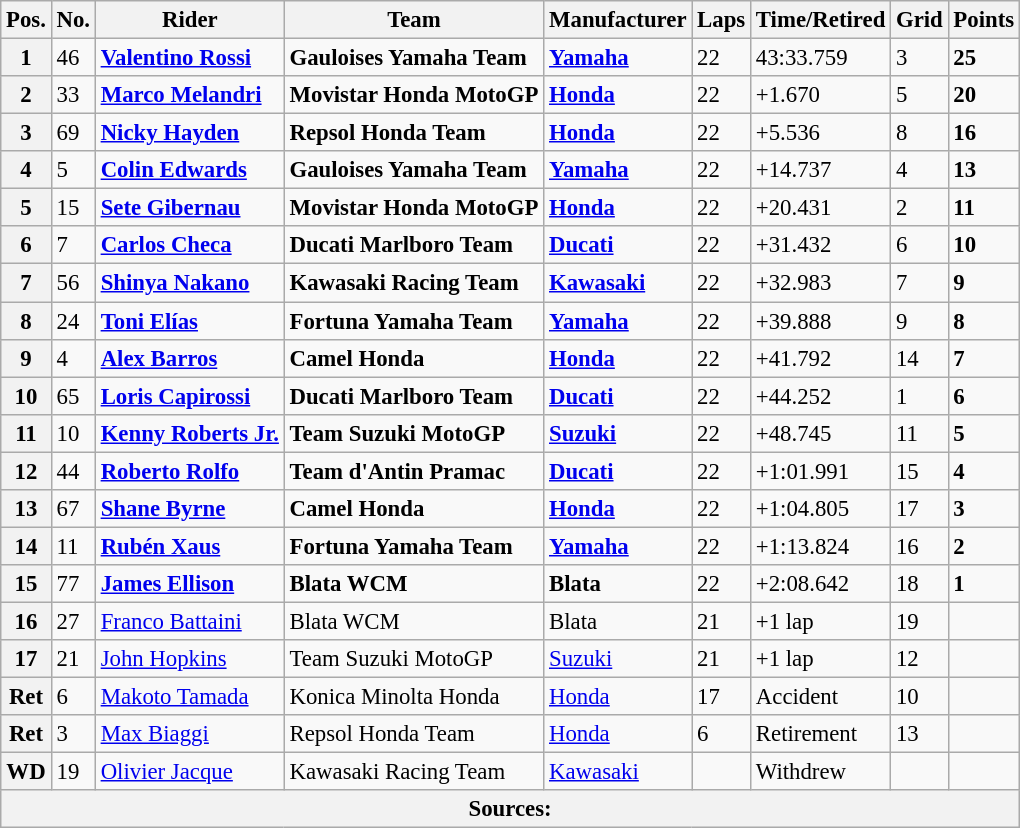<table class="wikitable" style="font-size: 95%;">
<tr>
<th>Pos.</th>
<th>No.</th>
<th>Rider</th>
<th>Team</th>
<th>Manufacturer</th>
<th>Laps</th>
<th>Time/Retired</th>
<th>Grid</th>
<th>Points</th>
</tr>
<tr>
<th>1</th>
<td>46</td>
<td> <strong><a href='#'>Valentino Rossi</a></strong></td>
<td><strong>Gauloises Yamaha Team</strong></td>
<td><strong><a href='#'>Yamaha</a></strong></td>
<td>22</td>
<td>43:33.759</td>
<td>3</td>
<td><strong>25</strong></td>
</tr>
<tr>
<th>2</th>
<td>33</td>
<td> <strong><a href='#'>Marco Melandri</a></strong></td>
<td><strong>Movistar Honda MotoGP</strong></td>
<td><strong><a href='#'>Honda</a></strong></td>
<td>22</td>
<td>+1.670</td>
<td>5</td>
<td><strong>20</strong></td>
</tr>
<tr>
<th>3</th>
<td>69</td>
<td> <strong><a href='#'>Nicky Hayden</a></strong></td>
<td><strong>Repsol Honda Team</strong></td>
<td><strong><a href='#'>Honda</a></strong></td>
<td>22</td>
<td>+5.536</td>
<td>8</td>
<td><strong>16</strong></td>
</tr>
<tr>
<th>4</th>
<td>5</td>
<td> <strong><a href='#'>Colin Edwards</a></strong></td>
<td><strong>Gauloises Yamaha Team</strong></td>
<td><strong><a href='#'>Yamaha</a></strong></td>
<td>22</td>
<td>+14.737</td>
<td>4</td>
<td><strong>13</strong></td>
</tr>
<tr>
<th>5</th>
<td>15</td>
<td> <strong><a href='#'>Sete Gibernau</a></strong></td>
<td><strong>Movistar Honda MotoGP</strong></td>
<td><strong><a href='#'>Honda</a></strong></td>
<td>22</td>
<td>+20.431</td>
<td>2</td>
<td><strong>11</strong></td>
</tr>
<tr>
<th>6</th>
<td>7</td>
<td> <strong><a href='#'>Carlos Checa</a></strong></td>
<td><strong>Ducati Marlboro Team</strong></td>
<td><strong><a href='#'>Ducati</a></strong></td>
<td>22</td>
<td>+31.432</td>
<td>6</td>
<td><strong>10</strong></td>
</tr>
<tr>
<th>7</th>
<td>56</td>
<td> <strong><a href='#'>Shinya Nakano</a></strong></td>
<td><strong>Kawasaki Racing Team</strong></td>
<td><strong><a href='#'>Kawasaki</a></strong></td>
<td>22</td>
<td>+32.983</td>
<td>7</td>
<td><strong>9</strong></td>
</tr>
<tr>
<th>8</th>
<td>24</td>
<td> <strong><a href='#'>Toni Elías</a></strong></td>
<td><strong>Fortuna Yamaha Team</strong></td>
<td><strong><a href='#'>Yamaha</a></strong></td>
<td>22</td>
<td>+39.888</td>
<td>9</td>
<td><strong>8</strong></td>
</tr>
<tr>
<th>9</th>
<td>4</td>
<td> <strong><a href='#'>Alex Barros</a></strong></td>
<td><strong>Camel Honda</strong></td>
<td><strong><a href='#'>Honda</a></strong></td>
<td>22</td>
<td>+41.792</td>
<td>14</td>
<td><strong>7</strong></td>
</tr>
<tr>
<th>10</th>
<td>65</td>
<td> <strong><a href='#'>Loris Capirossi</a></strong></td>
<td><strong>Ducati Marlboro Team</strong></td>
<td><strong><a href='#'>Ducati</a></strong></td>
<td>22</td>
<td>+44.252</td>
<td>1</td>
<td><strong>6</strong></td>
</tr>
<tr>
<th>11</th>
<td>10</td>
<td> <strong><a href='#'>Kenny Roberts Jr.</a></strong></td>
<td><strong>Team Suzuki MotoGP</strong></td>
<td><strong><a href='#'>Suzuki</a></strong></td>
<td>22</td>
<td>+48.745</td>
<td>11</td>
<td><strong>5</strong></td>
</tr>
<tr>
<th>12</th>
<td>44</td>
<td> <strong><a href='#'>Roberto Rolfo</a></strong></td>
<td><strong>Team d'Antin Pramac</strong></td>
<td><strong><a href='#'>Ducati</a></strong></td>
<td>22</td>
<td>+1:01.991</td>
<td>15</td>
<td><strong>4</strong></td>
</tr>
<tr>
<th>13</th>
<td>67</td>
<td> <strong><a href='#'>Shane Byrne</a></strong></td>
<td><strong>Camel Honda</strong></td>
<td><strong><a href='#'>Honda</a></strong></td>
<td>22</td>
<td>+1:04.805</td>
<td>17</td>
<td><strong>3</strong></td>
</tr>
<tr>
<th>14</th>
<td>11</td>
<td> <strong><a href='#'>Rubén Xaus</a></strong></td>
<td><strong>Fortuna Yamaha Team</strong></td>
<td><strong><a href='#'>Yamaha</a></strong></td>
<td>22</td>
<td>+1:13.824</td>
<td>16</td>
<td><strong>2</strong></td>
</tr>
<tr>
<th>15</th>
<td>77</td>
<td> <strong><a href='#'>James Ellison</a></strong></td>
<td><strong>Blata WCM</strong></td>
<td><strong>Blata</strong></td>
<td>22</td>
<td>+2:08.642</td>
<td>18</td>
<td><strong>1</strong></td>
</tr>
<tr>
<th>16</th>
<td>27</td>
<td> <a href='#'>Franco Battaini</a></td>
<td>Blata WCM</td>
<td>Blata</td>
<td>21</td>
<td>+1 lap</td>
<td>19</td>
<td></td>
</tr>
<tr>
<th>17</th>
<td>21</td>
<td> <a href='#'>John Hopkins</a></td>
<td>Team Suzuki MotoGP</td>
<td><a href='#'>Suzuki</a></td>
<td>21</td>
<td>+1 lap</td>
<td>12</td>
<td></td>
</tr>
<tr>
<th>Ret</th>
<td>6</td>
<td> <a href='#'>Makoto Tamada</a></td>
<td>Konica Minolta Honda</td>
<td><a href='#'>Honda</a></td>
<td>17</td>
<td>Accident</td>
<td>10</td>
<td></td>
</tr>
<tr>
<th>Ret</th>
<td>3</td>
<td> <a href='#'>Max Biaggi</a></td>
<td>Repsol Honda Team</td>
<td><a href='#'>Honda</a></td>
<td>6</td>
<td>Retirement</td>
<td>13</td>
<td></td>
</tr>
<tr>
<th>WD</th>
<td>19</td>
<td> <a href='#'>Olivier Jacque</a></td>
<td>Kawasaki Racing Team</td>
<td><a href='#'>Kawasaki</a></td>
<td></td>
<td>Withdrew</td>
<td></td>
<td></td>
</tr>
<tr>
<th colspan=9>Sources: </th>
</tr>
</table>
